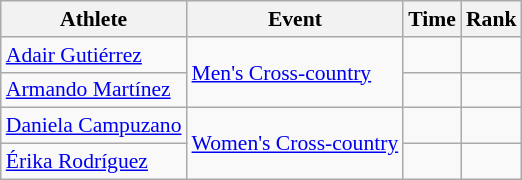<table class=wikitable style="font-size:90%">
<tr>
<th>Athlete</th>
<th>Event</th>
<th>Time</th>
<th>Rank</th>
</tr>
<tr>
<td><a href='#'>Adair Gutiérrez</a></td>
<td rowspan=2><a href='#'>Men's Cross-country</a></td>
<td></td>
<td></td>
</tr>
<tr>
<td><a href='#'>Armando Martínez</a></td>
<td></td>
<td></td>
</tr>
<tr>
<td><a href='#'>Daniela Campuzano</a></td>
<td rowspan=2><a href='#'>Women's Cross-country</a></td>
<td></td>
<td></td>
</tr>
<tr>
<td><a href='#'>Érika Rodríguez</a></td>
<td></td>
<td></td>
</tr>
</table>
